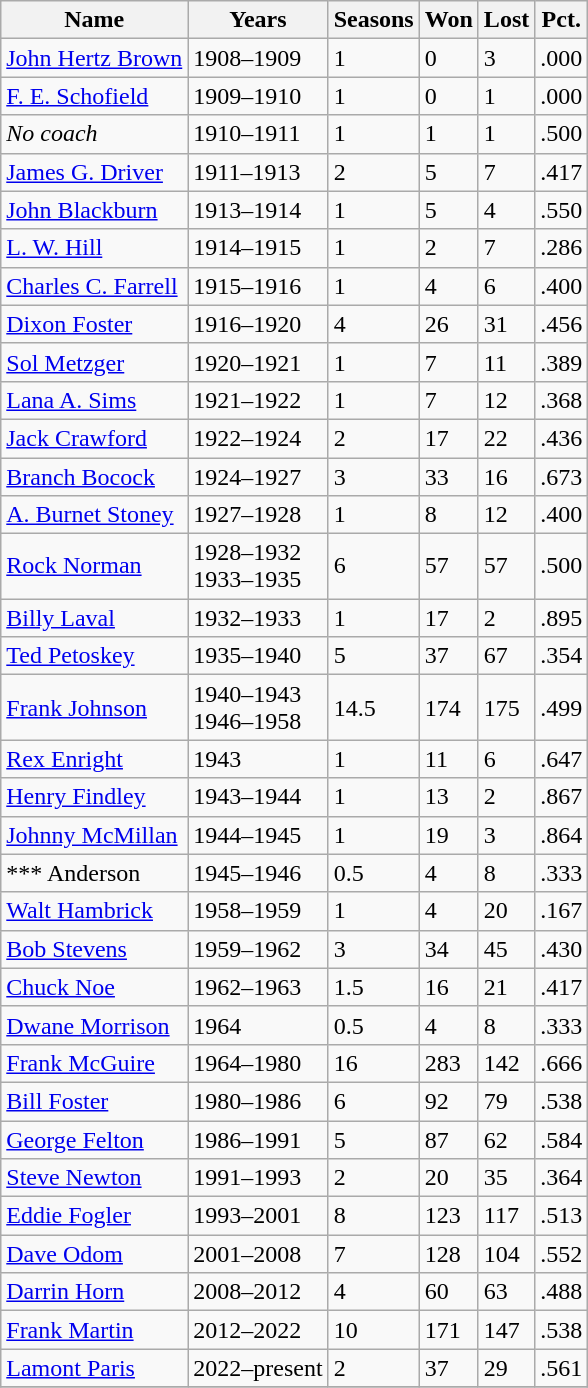<table class="wikitable sortable">
<tr>
<th>Name</th>
<th>Years</th>
<th>Seasons</th>
<th>Won</th>
<th>Lost</th>
<th>Pct.</th>
</tr>
<tr>
<td><a href='#'>John Hertz Brown</a></td>
<td>1908–1909</td>
<td>1</td>
<td>0</td>
<td>3</td>
<td>.000</td>
</tr>
<tr>
<td><a href='#'>F. E. Schofield</a></td>
<td>1909–1910</td>
<td>1</td>
<td>0</td>
<td>1</td>
<td>.000</td>
</tr>
<tr>
<td><em>No coach</em></td>
<td>1910–1911</td>
<td>1</td>
<td>1</td>
<td>1</td>
<td>.500</td>
</tr>
<tr>
<td><a href='#'>James G. Driver</a></td>
<td>1911–1913</td>
<td>2</td>
<td>5</td>
<td>7</td>
<td>.417</td>
</tr>
<tr>
<td><a href='#'>John Blackburn</a></td>
<td>1913–1914</td>
<td>1</td>
<td>5</td>
<td>4</td>
<td>.550</td>
</tr>
<tr>
<td><a href='#'>L. W. Hill</a></td>
<td>1914–1915</td>
<td>1</td>
<td>2</td>
<td>7</td>
<td>.286</td>
</tr>
<tr>
<td><a href='#'>Charles C. Farrell</a></td>
<td>1915–1916</td>
<td>1</td>
<td>4</td>
<td>6</td>
<td>.400</td>
</tr>
<tr>
<td><a href='#'>Dixon Foster</a></td>
<td>1916–1920</td>
<td>4</td>
<td>26</td>
<td>31</td>
<td>.456</td>
</tr>
<tr>
<td><a href='#'>Sol Metzger</a></td>
<td>1920–1921</td>
<td>1</td>
<td>7</td>
<td>11</td>
<td>.389</td>
</tr>
<tr>
<td><a href='#'>Lana A. Sims</a></td>
<td>1921–1922</td>
<td>1</td>
<td>7</td>
<td>12</td>
<td>.368</td>
</tr>
<tr>
<td><a href='#'>Jack Crawford</a></td>
<td>1922–1924</td>
<td>2</td>
<td>17</td>
<td>22</td>
<td>.436</td>
</tr>
<tr>
<td><a href='#'>Branch Bocock</a></td>
<td>1924–1927</td>
<td>3</td>
<td>33</td>
<td>16</td>
<td>.673</td>
</tr>
<tr>
<td><a href='#'>A. Burnet Stoney</a></td>
<td>1927–1928</td>
<td>1</td>
<td>8</td>
<td>12</td>
<td>.400</td>
</tr>
<tr>
<td><a href='#'>Rock Norman</a></td>
<td>1928–1932<br>1933–1935</td>
<td>6</td>
<td>57</td>
<td>57</td>
<td>.500</td>
</tr>
<tr>
<td><a href='#'>Billy Laval</a></td>
<td>1932–1933</td>
<td>1</td>
<td>17</td>
<td>2</td>
<td>.895</td>
</tr>
<tr>
<td><a href='#'>Ted Petoskey</a></td>
<td>1935–1940</td>
<td>5</td>
<td>37</td>
<td>67</td>
<td>.354</td>
</tr>
<tr>
<td><a href='#'>Frank Johnson</a></td>
<td>1940–1943<br>1946–1958</td>
<td>14.5</td>
<td>174</td>
<td>175</td>
<td>.499</td>
</tr>
<tr>
<td><a href='#'>Rex Enright</a></td>
<td>1943</td>
<td>1</td>
<td>11</td>
<td>6</td>
<td>.647</td>
</tr>
<tr>
<td><a href='#'>Henry Findley</a></td>
<td>1943–1944</td>
<td>1</td>
<td>13</td>
<td>2</td>
<td>.867</td>
</tr>
<tr>
<td><a href='#'>Johnny McMillan</a></td>
<td>1944–1945</td>
<td>1</td>
<td>19</td>
<td>3</td>
<td>.864</td>
</tr>
<tr>
<td>*** Anderson</td>
<td>1945–1946</td>
<td>0.5</td>
<td>4</td>
<td>8</td>
<td>.333</td>
</tr>
<tr>
<td><a href='#'>Walt Hambrick</a></td>
<td>1958–1959</td>
<td>1</td>
<td>4</td>
<td>20</td>
<td>.167</td>
</tr>
<tr>
<td><a href='#'>Bob Stevens</a></td>
<td>1959–1962</td>
<td>3</td>
<td>34</td>
<td>45</td>
<td>.430</td>
</tr>
<tr>
<td><a href='#'>Chuck Noe</a></td>
<td>1962–1963</td>
<td>1.5</td>
<td>16</td>
<td>21</td>
<td>.417</td>
</tr>
<tr>
<td><a href='#'>Dwane Morrison</a></td>
<td>1964</td>
<td>0.5</td>
<td>4</td>
<td>8</td>
<td>.333</td>
</tr>
<tr>
<td><a href='#'>Frank McGuire</a></td>
<td>1964–1980</td>
<td>16</td>
<td>283</td>
<td>142</td>
<td>.666</td>
</tr>
<tr>
<td><a href='#'>Bill Foster</a></td>
<td>1980–1986</td>
<td>6</td>
<td>92</td>
<td>79</td>
<td>.538</td>
</tr>
<tr>
<td><a href='#'>George Felton</a></td>
<td>1986–1991</td>
<td>5</td>
<td>87</td>
<td>62</td>
<td>.584</td>
</tr>
<tr>
<td><a href='#'>Steve Newton</a></td>
<td>1991–1993</td>
<td>2</td>
<td>20</td>
<td>35</td>
<td>.364</td>
</tr>
<tr>
<td><a href='#'>Eddie Fogler</a></td>
<td>1993–2001</td>
<td>8</td>
<td>123</td>
<td>117</td>
<td>.513</td>
</tr>
<tr>
<td><a href='#'>Dave Odom</a></td>
<td>2001–2008</td>
<td>7</td>
<td>128</td>
<td>104</td>
<td>.552</td>
</tr>
<tr>
<td><a href='#'>Darrin Horn</a></td>
<td>2008–2012</td>
<td>4</td>
<td>60</td>
<td>63</td>
<td>.488</td>
</tr>
<tr>
<td><a href='#'>Frank Martin</a></td>
<td>2012–2022</td>
<td>10</td>
<td>171</td>
<td>147</td>
<td>.538</td>
</tr>
<tr>
<td><a href='#'>Lamont Paris</a></td>
<td>2022–present</td>
<td>2</td>
<td>37</td>
<td>29</td>
<td>.561</td>
</tr>
<tr>
</tr>
</table>
